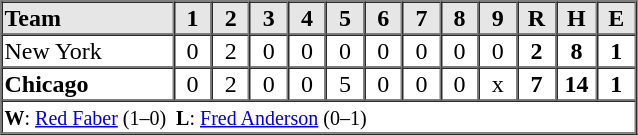<table border="1" cellspacing="0"  style="width:425px; margin-left:3em;">
<tr style="text-align:center; background:#e6e6e6;">
<th style="text-align:left; width:125px;">Team</th>
<th width=25>1</th>
<th width=25>2</th>
<th width=25>3</th>
<th width=25>4</th>
<th width=25>5</th>
<th width=25>6</th>
<th width=25>7</th>
<th width=25>8</th>
<th width=25>9</th>
<th width=25>R</th>
<th width=25>H</th>
<th width=25>E</th>
</tr>
<tr style="text-align:center;">
<td align=left>New York</td>
<td>0</td>
<td>2</td>
<td>0</td>
<td>0</td>
<td>0</td>
<td>0</td>
<td>0</td>
<td>0</td>
<td>0</td>
<td><strong>2</strong></td>
<td><strong>8</strong></td>
<td><strong>1</strong></td>
</tr>
<tr style="text-align:center;">
<td align=left><strong>Chicago</strong></td>
<td>0</td>
<td>2</td>
<td>0</td>
<td>0</td>
<td>5</td>
<td>0</td>
<td>0</td>
<td>0</td>
<td>x</td>
<td><strong>7</strong></td>
<td><strong>14</strong></td>
<td><strong>1</strong></td>
</tr>
<tr style="text-align:left;">
<td colspan=13><small><strong>W</strong>: <a href='#'>Red Faber</a> (1–0)  <strong>L</strong>: <a href='#'>Fred Anderson</a> (0–1)</small></td>
</tr>
</table>
